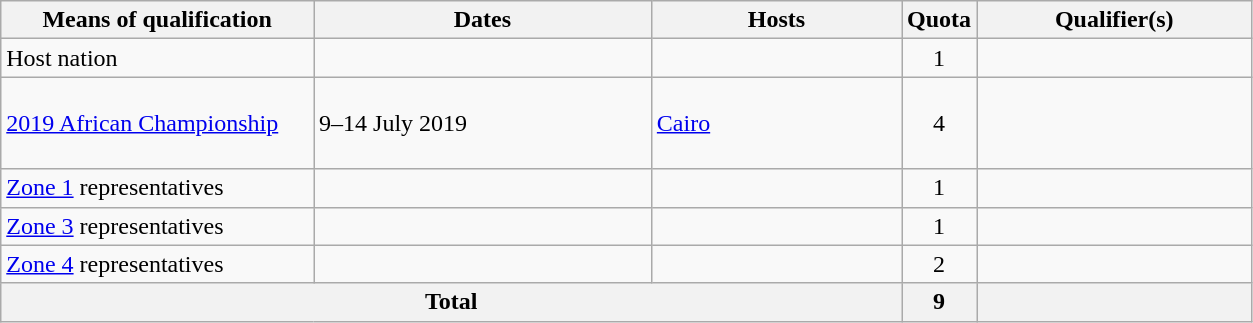<table class="wikitable">
<tr>
<th width=25%>Means of qualification</th>
<th width=27%>Dates</th>
<th width=20%>Hosts</th>
<th width=6%>Quota</th>
<th width=22%>Qualifier(s)</th>
</tr>
<tr>
<td>Host nation</td>
<td></td>
<td></td>
<td style="text-align:center;">1</td>
<td></td>
</tr>
<tr>
<td><a href='#'>2019 African Championship</a></td>
<td>9–14 July 2019</td>
<td> <a href='#'>Cairo</a></td>
<td style="text-align:center;">4</td>
<td><br><br><br></td>
</tr>
<tr>
<td><a href='#'>Zone 1</a> representatives</td>
<td></td>
<td></td>
<td style="text-align:center;">1</td>
<td></td>
</tr>
<tr>
<td><a href='#'>Zone 3</a> representatives</td>
<td></td>
<td></td>
<td style="text-align:center;">1</td>
<td></td>
</tr>
<tr>
<td><a href='#'>Zone 4</a> representatives</td>
<td></td>
<td></td>
<td style="text-align:center;">2</td>
<td><br></td>
</tr>
<tr>
<th colspan="3">Total</th>
<th>9</th>
<th></th>
</tr>
</table>
